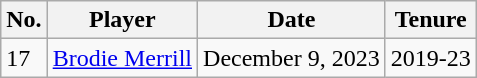<table class="wikitable">
<tr>
<th>No.</th>
<th>Player</th>
<th>Date</th>
<th>Tenure</th>
</tr>
<tr>
<td>17</td>
<td><a href='#'>Brodie Merrill</a></td>
<td>December 9, 2023</td>
<td>2019-23</td>
</tr>
</table>
